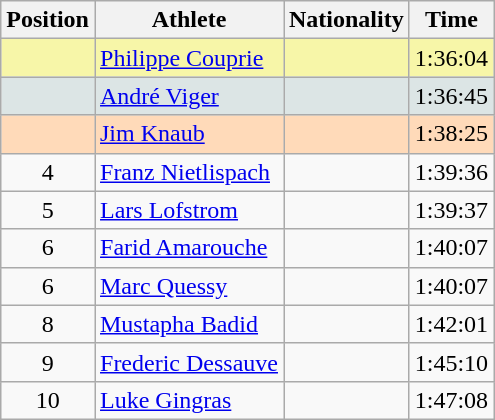<table class="wikitable sortable">
<tr>
<th>Position</th>
<th>Athlete</th>
<th>Nationality</th>
<th>Time</th>
</tr>
<tr bgcolor=#F7F6A8>
<td align=center></td>
<td><a href='#'>Philippe Couprie</a></td>
<td></td>
<td>1:36:04</td>
</tr>
<tr bgcolor=#DCE5E5>
<td align=center></td>
<td><a href='#'>André Viger</a></td>
<td></td>
<td>1:36:45</td>
</tr>
<tr bgcolor=#FFDAB9>
<td align=center></td>
<td><a href='#'>Jim Knaub</a></td>
<td></td>
<td>1:38:25</td>
</tr>
<tr>
<td align=center>4</td>
<td><a href='#'>Franz Nietlispach</a></td>
<td></td>
<td>1:39:36</td>
</tr>
<tr>
<td align=center>5</td>
<td><a href='#'>Lars Lofstrom</a></td>
<td></td>
<td>1:39:37</td>
</tr>
<tr>
<td align=center>6</td>
<td><a href='#'>Farid Amarouche</a></td>
<td></td>
<td>1:40:07</td>
</tr>
<tr>
<td align=center>6</td>
<td><a href='#'>Marc Quessy</a></td>
<td></td>
<td>1:40:07</td>
</tr>
<tr>
<td align=center>8</td>
<td><a href='#'>Mustapha Badid</a></td>
<td></td>
<td>1:42:01</td>
</tr>
<tr>
<td align=center>9</td>
<td><a href='#'>Frederic Dessauve</a></td>
<td></td>
<td>1:45:10</td>
</tr>
<tr>
<td align=center>10</td>
<td><a href='#'>Luke Gingras</a></td>
<td></td>
<td>1:47:08</td>
</tr>
</table>
